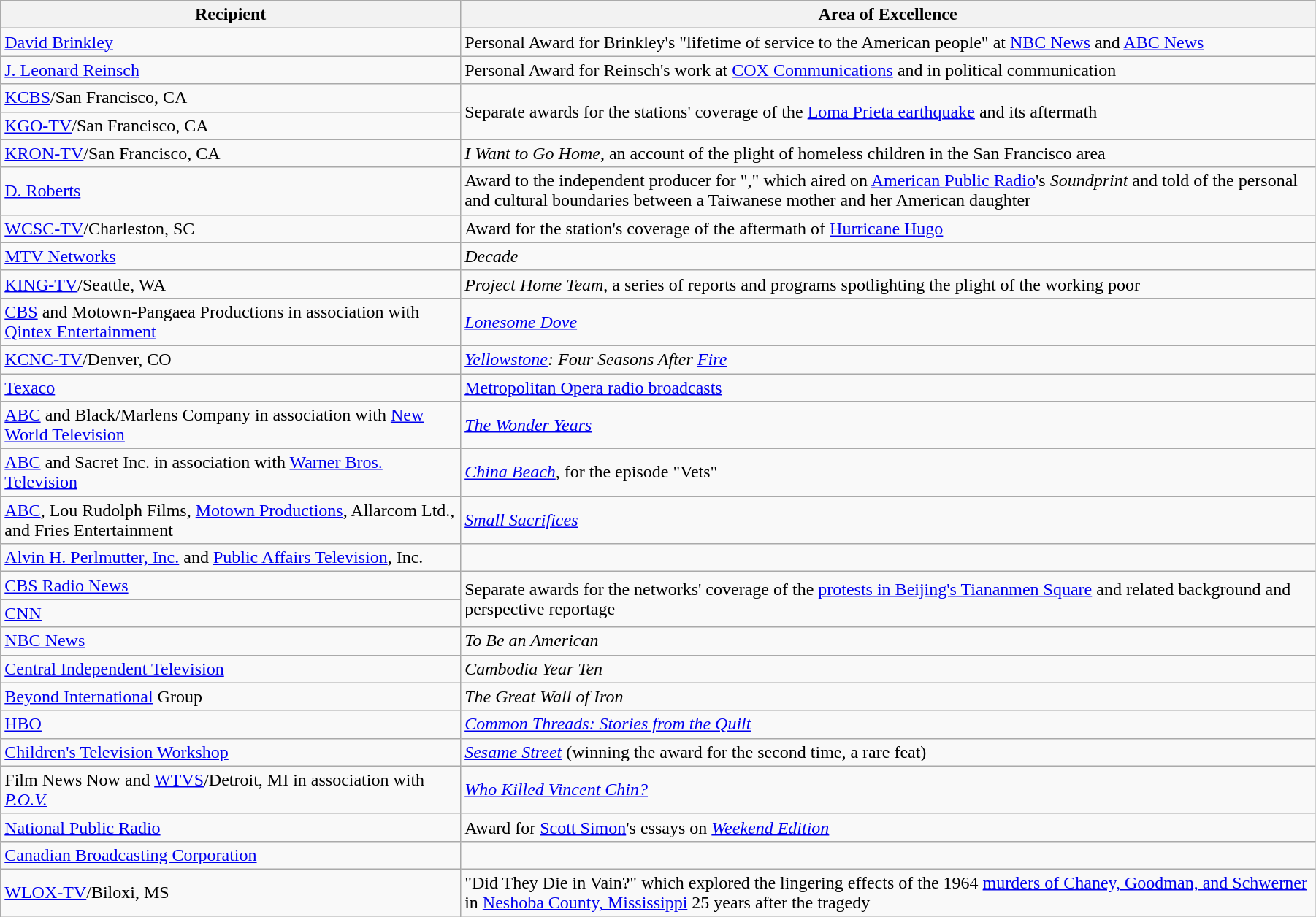<table class="wikitable" style="width:95%">
<tr bgcolor="#CCCCCC">
<th width=35%>Recipient</th>
<th width=65%>Area of Excellence</th>
</tr>
<tr>
<td><a href='#'>David Brinkley</a></td>
<td>Personal Award for Brinkley's "lifetime of service to the American people" at <a href='#'>NBC News</a> and <a href='#'>ABC News</a></td>
</tr>
<tr>
<td><a href='#'>J. Leonard Reinsch</a></td>
<td>Personal Award for Reinsch's work at <a href='#'>COX Communications</a> and in political communication</td>
</tr>
<tr>
<td><a href='#'>KCBS</a>/San Francisco, CA</td>
<td rowspan="2">Separate awards for the stations' coverage of the <a href='#'>Loma Prieta earthquake</a> and its aftermath</td>
</tr>
<tr>
<td><a href='#'>KGO-TV</a>/San Francisco, CA</td>
</tr>
<tr>
<td><a href='#'>KRON-TV</a>/San Francisco, CA</td>
<td><em>I Want to Go Home</em>, an account of the plight of homeless children in the San Francisco area</td>
</tr>
<tr>
<td><a href='#'>D. Roberts</a></td>
<td>Award to the independent producer for "," which aired on <a href='#'>American Public Radio</a>'s <em>Soundprint</em> and told of the personal and cultural boundaries between a Taiwanese mother and her American daughter</td>
</tr>
<tr>
<td><a href='#'>WCSC-TV</a>/Charleston, SC</td>
<td>Award for the station's coverage of the aftermath of <a href='#'>Hurricane Hugo</a></td>
</tr>
<tr>
<td><a href='#'>MTV Networks</a></td>
<td><em>Decade</em></td>
</tr>
<tr>
<td><a href='#'>KING-TV</a>/Seattle, WA</td>
<td><em>Project Home Team</em>, a series of reports and programs spotlighting the plight of the working poor</td>
</tr>
<tr>
<td><a href='#'>CBS</a> and Motown-Pangaea Productions in association with <a href='#'>Qintex Entertainment</a></td>
<td><em><a href='#'>Lonesome Dove</a></em></td>
</tr>
<tr>
<td><a href='#'>KCNC-TV</a>/Denver, CO</td>
<td><em><a href='#'>Yellowstone</a>: Four Seasons After <a href='#'>Fire</a></em></td>
</tr>
<tr>
<td><a href='#'>Texaco</a></td>
<td><a href='#'>Metropolitan Opera radio broadcasts</a></td>
</tr>
<tr>
<td><a href='#'>ABC</a> and Black/Marlens Company in association with <a href='#'>New World Television</a></td>
<td><em><a href='#'>The Wonder Years</a></em></td>
</tr>
<tr>
<td><a href='#'>ABC</a> and Sacret Inc. in association with <a href='#'>Warner Bros. Television</a></td>
<td><em><a href='#'>China Beach</a></em>, for the episode "Vets"</td>
</tr>
<tr>
<td><a href='#'>ABC</a>, Lou Rudolph Films, <a href='#'>Motown Productions</a>, Allarcom Ltd., and Fries Entertainment</td>
<td><em><a href='#'>Small Sacrifices</a></em></td>
</tr>
<tr>
<td><a href='#'>Alvin H. Perlmutter, Inc.</a> and <a href='#'>Public Affairs Television</a>, Inc.</td>
<td><em></em></td>
</tr>
<tr>
<td><a href='#'>CBS Radio News</a></td>
<td Rowspan="2">Separate awards for the networks' coverage of the <a href='#'>protests in Beijing's Tiananmen Square</a> and related background and perspective reportage</td>
</tr>
<tr>
<td><a href='#'>CNN</a></td>
</tr>
<tr>
<td><a href='#'>NBC News</a></td>
<td><em>To Be an American</em></td>
</tr>
<tr>
<td><a href='#'>Central Independent Television</a></td>
<td><em>Cambodia Year Ten</em></td>
</tr>
<tr>
<td><a href='#'>Beyond International</a> Group</td>
<td><em>The Great Wall of Iron</em></td>
</tr>
<tr>
<td><a href='#'>HBO</a></td>
<td><em><a href='#'>Common Threads: Stories from the Quilt</a></em></td>
</tr>
<tr>
<td><a href='#'>Children's Television Workshop</a></td>
<td><em><a href='#'>Sesame Street</a></em> (winning the award for the second time, a rare feat)</td>
</tr>
<tr>
<td>Film News Now and <a href='#'>WTVS</a>/Detroit, MI in association with <em><a href='#'>P.O.V.</a></em></td>
<td><em><a href='#'>Who Killed Vincent Chin?</a></em></td>
</tr>
<tr>
<td><a href='#'>National Public Radio</a></td>
<td>Award for <a href='#'>Scott Simon</a>'s essays on <em><a href='#'>Weekend Edition</a></em></td>
</tr>
<tr>
<td><a href='#'>Canadian Broadcasting Corporation</a></td>
<td><em></em></td>
</tr>
<tr>
<td><a href='#'>WLOX-TV</a>/Biloxi, MS</td>
<td>"Did They Die in Vain?" which explored the lingering effects of the 1964 <a href='#'>murders of Chaney, Goodman, and Schwerner</a> in <a href='#'>Neshoba County, Mississippi</a> 25 years after the tragedy</td>
</tr>
</table>
